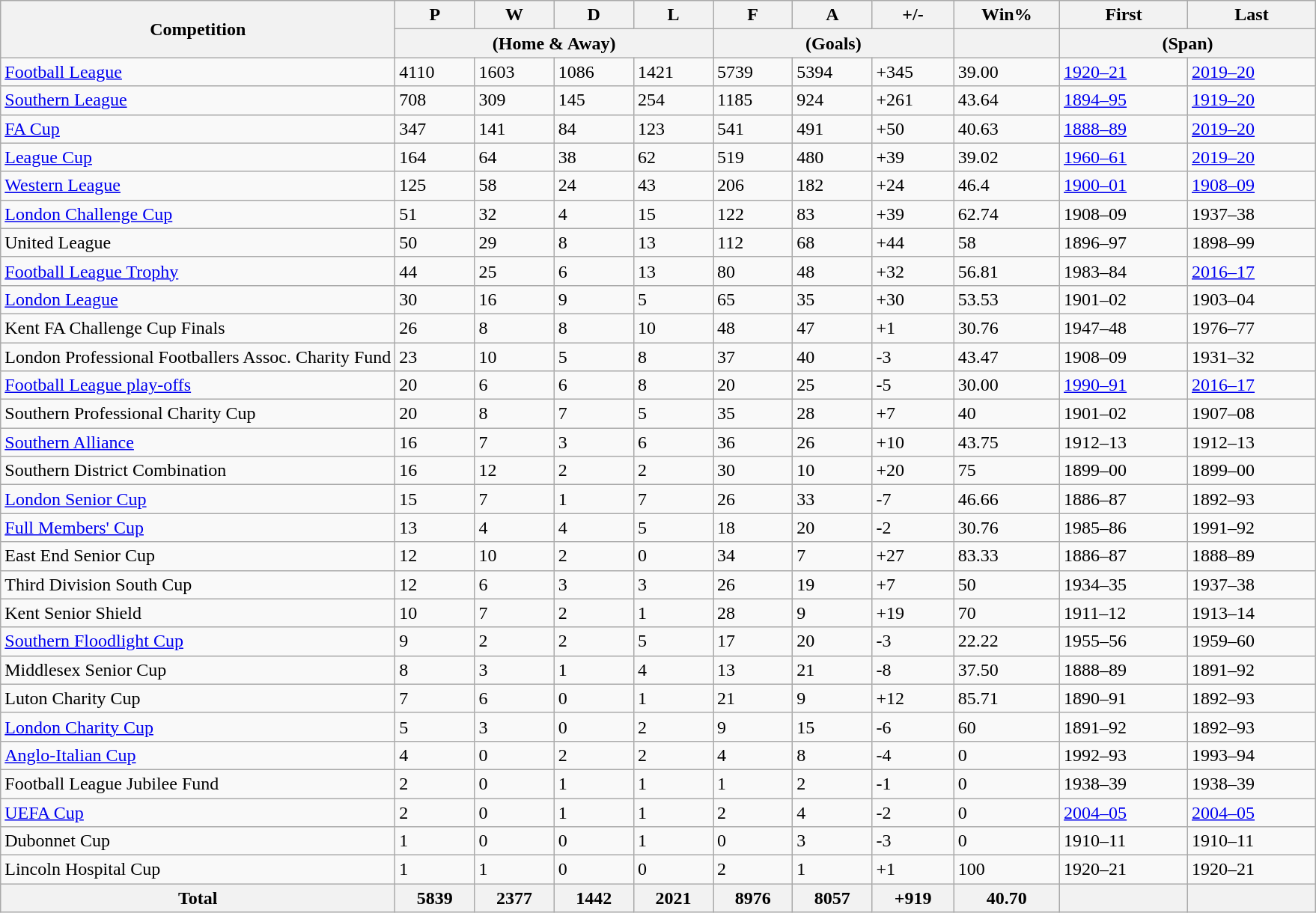<table class="wikitable sortable">
<tr>
<th width=30% rowspan=2>Competition</th>
<th>P</th>
<th>W</th>
<th>D</th>
<th>L</th>
<th>F</th>
<th>A</th>
<th>+/-</th>
<th>Win%</th>
<th>First</th>
<th>Last</th>
</tr>
<tr class="unsortable">
<th colspan=4>(Home & Away)</th>
<th colspan=3>(Goals)</th>
<th rowspan=1></th>
<th colspan=2>(Span)</th>
</tr>
<tr>
<td><a href='#'>Football League</a></td>
<td>4110</td>
<td>1603</td>
<td>1086</td>
<td>1421</td>
<td>5739</td>
<td>5394</td>
<td>+345</td>
<td>39.00</td>
<td><a href='#'>1920–21</a></td>
<td><a href='#'>2019–20</a></td>
</tr>
<tr>
<td><a href='#'>Southern League</a></td>
<td>708</td>
<td>309</td>
<td>145</td>
<td>254</td>
<td>1185</td>
<td>924</td>
<td>+261</td>
<td>43.64</td>
<td><a href='#'>1894–95</a></td>
<td><a href='#'>1919–20</a></td>
</tr>
<tr>
<td><a href='#'>FA Cup</a></td>
<td>347</td>
<td>141</td>
<td>84</td>
<td>123</td>
<td>541</td>
<td>491</td>
<td>+50</td>
<td>40.63</td>
<td><a href='#'>1888–89</a></td>
<td><a href='#'>2019–20</a></td>
</tr>
<tr>
<td><a href='#'>League Cup</a></td>
<td>164</td>
<td>64</td>
<td>38</td>
<td>62</td>
<td>519</td>
<td>480</td>
<td>+39</td>
<td>39.02</td>
<td><a href='#'>1960–61</a></td>
<td><a href='#'>2019–20</a></td>
</tr>
<tr>
<td><a href='#'>Western League</a></td>
<td>125</td>
<td>58</td>
<td>24</td>
<td>43</td>
<td>206</td>
<td>182</td>
<td>+24</td>
<td>46.4</td>
<td><a href='#'>1900–01</a></td>
<td><a href='#'>1908–09</a></td>
</tr>
<tr>
<td><a href='#'>London Challenge Cup</a></td>
<td>51</td>
<td>32</td>
<td>4</td>
<td>15</td>
<td>122</td>
<td>83</td>
<td>+39</td>
<td>62.74</td>
<td>1908–09</td>
<td>1937–38</td>
</tr>
<tr>
<td>United League</td>
<td>50</td>
<td>29</td>
<td>8</td>
<td>13</td>
<td>112</td>
<td>68</td>
<td>+44</td>
<td>58</td>
<td>1896–97</td>
<td>1898–99</td>
</tr>
<tr>
<td><a href='#'>Football League Trophy</a></td>
<td>44</td>
<td>25</td>
<td>6</td>
<td>13</td>
<td>80</td>
<td>48</td>
<td>+32</td>
<td>56.81</td>
<td>1983–84</td>
<td><a href='#'>2016–17</a></td>
</tr>
<tr>
<td><a href='#'>London League</a></td>
<td>30</td>
<td>16</td>
<td>9</td>
<td>5</td>
<td>65</td>
<td>35</td>
<td>+30</td>
<td>53.53</td>
<td>1901–02</td>
<td>1903–04</td>
</tr>
<tr>
<td>Kent FA Challenge Cup Finals</td>
<td>26</td>
<td>8</td>
<td>8</td>
<td>10</td>
<td>48</td>
<td>47</td>
<td>+1</td>
<td>30.76</td>
<td>1947–48</td>
<td>1976–77</td>
</tr>
<tr>
<td>London Professional Footballers Assoc. Charity Fund</td>
<td>23</td>
<td>10</td>
<td>5</td>
<td>8</td>
<td>37</td>
<td>40</td>
<td>-3</td>
<td>43.47</td>
<td>1908–09</td>
<td>1931–32</td>
</tr>
<tr>
<td><a href='#'>Football League play-offs</a></td>
<td>20</td>
<td>6</td>
<td>6</td>
<td>8</td>
<td>20</td>
<td>25</td>
<td>-5</td>
<td>30.00</td>
<td><a href='#'>1990–91</a></td>
<td><a href='#'>2016–17</a></td>
</tr>
<tr>
<td>Southern Professional Charity Cup</td>
<td>20</td>
<td>8</td>
<td>7</td>
<td>5</td>
<td>35</td>
<td>28</td>
<td>+7</td>
<td>40</td>
<td>1901–02</td>
<td>1907–08</td>
</tr>
<tr>
<td><a href='#'>Southern Alliance</a></td>
<td>16</td>
<td>7</td>
<td>3</td>
<td>6</td>
<td>36</td>
<td>26</td>
<td>+10</td>
<td>43.75</td>
<td>1912–13</td>
<td>1912–13</td>
</tr>
<tr>
<td>Southern District Combination</td>
<td>16</td>
<td>12</td>
<td>2</td>
<td>2</td>
<td>30</td>
<td>10</td>
<td>+20</td>
<td>75</td>
<td>1899–00</td>
<td>1899–00</td>
</tr>
<tr>
<td><a href='#'>London Senior Cup</a></td>
<td>15</td>
<td>7</td>
<td>1</td>
<td>7</td>
<td>26</td>
<td>33</td>
<td>-7</td>
<td>46.66</td>
<td>1886–87</td>
<td>1892–93</td>
</tr>
<tr>
<td><a href='#'>Full Members' Cup</a></td>
<td>13</td>
<td>4</td>
<td>4</td>
<td>5</td>
<td>18</td>
<td>20</td>
<td>-2</td>
<td>30.76</td>
<td>1985–86</td>
<td>1991–92</td>
</tr>
<tr>
<td>East End Senior Cup</td>
<td>12</td>
<td>10</td>
<td>2</td>
<td>0</td>
<td>34</td>
<td>7</td>
<td>+27</td>
<td>83.33</td>
<td>1886–87</td>
<td>1888–89</td>
</tr>
<tr>
<td>Third Division South Cup</td>
<td>12</td>
<td>6</td>
<td>3</td>
<td>3</td>
<td>26</td>
<td>19</td>
<td>+7</td>
<td>50</td>
<td>1934–35</td>
<td>1937–38</td>
</tr>
<tr>
<td>Kent Senior Shield</td>
<td>10</td>
<td>7</td>
<td>2</td>
<td>1</td>
<td>28</td>
<td>9</td>
<td>+19</td>
<td>70</td>
<td>1911–12</td>
<td>1913–14</td>
</tr>
<tr>
<td><a href='#'>Southern Floodlight Cup</a></td>
<td>9</td>
<td>2</td>
<td>2</td>
<td>5</td>
<td>17</td>
<td>20</td>
<td>-3</td>
<td>22.22</td>
<td>1955–56</td>
<td>1959–60</td>
</tr>
<tr>
<td>Middlesex Senior Cup</td>
<td>8</td>
<td>3</td>
<td>1</td>
<td>4</td>
<td>13</td>
<td>21</td>
<td>-8</td>
<td>37.50</td>
<td>1888–89</td>
<td>1891–92</td>
</tr>
<tr>
<td>Luton Charity Cup</td>
<td>7</td>
<td>6</td>
<td>0</td>
<td>1</td>
<td>21</td>
<td>9</td>
<td>+12</td>
<td>85.71</td>
<td>1890–91</td>
<td>1892–93</td>
</tr>
<tr>
<td><a href='#'>London Charity Cup</a></td>
<td>5</td>
<td>3</td>
<td>0</td>
<td>2</td>
<td>9</td>
<td>15</td>
<td>-6</td>
<td>60</td>
<td>1891–92</td>
<td>1892–93</td>
</tr>
<tr>
<td><a href='#'>Anglo-Italian Cup</a></td>
<td>4</td>
<td>0</td>
<td>2</td>
<td>2</td>
<td>4</td>
<td>8</td>
<td>-4</td>
<td>0</td>
<td>1992–93</td>
<td>1993–94</td>
</tr>
<tr>
<td>Football League Jubilee Fund</td>
<td>2</td>
<td>0</td>
<td>1</td>
<td>1</td>
<td>1</td>
<td>2</td>
<td>-1</td>
<td>0</td>
<td>1938–39</td>
<td>1938–39</td>
</tr>
<tr>
<td><a href='#'>UEFA Cup</a></td>
<td>2</td>
<td>0</td>
<td>1</td>
<td>1</td>
<td>2</td>
<td>4</td>
<td>-2</td>
<td>0</td>
<td><a href='#'>2004–05</a></td>
<td><a href='#'>2004–05</a></td>
</tr>
<tr>
<td>Dubonnet Cup</td>
<td>1</td>
<td>0</td>
<td>0</td>
<td>1</td>
<td>0</td>
<td>3</td>
<td>-3</td>
<td>0</td>
<td>1910–11</td>
<td>1910–11</td>
</tr>
<tr>
<td>Lincoln Hospital Cup</td>
<td>1</td>
<td>1</td>
<td>0</td>
<td>0</td>
<td>2</td>
<td>1</td>
<td>+1</td>
<td>100</td>
<td>1920–21</td>
<td>1920–21</td>
</tr>
<tr class="sortbottom">
<th>Total</th>
<th>5839</th>
<th>2377</th>
<th>1442</th>
<th>2021</th>
<th>8976</th>
<th>8057</th>
<th>+919</th>
<th>40.70</th>
<th></th>
<th></th>
</tr>
</table>
